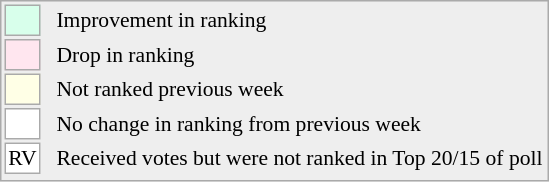<table style="font-size:90%; border:1px solid #aaa; white-space:nowrap; background:#eee;">
<tr>
<td style="background:#d8ffeb; width:20px; border:1px solid #aaa;"> </td>
<td rowspan=5> </td>
<td>Improvement in ranking</td>
</tr>
<tr>
<td style="background:#ffe6ef; width:20px; border:1px solid #aaa;"> </td>
<td>Drop in ranking</td>
</tr>
<tr>
<td style="background:#ffffe6; width:20px; border:1px solid #aaa;"> </td>
<td>Not ranked previous week</td>
</tr>
<tr>
<td style="background:#fff; width:20px; border:1px solid #aaa;"> </td>
<td>No change in ranking from previous week</td>
</tr>
<tr>
<td style="text-align:center; width:20px; border:1px solid #aaa; background:white;">RV</td>
<td>Received votes but were not ranked in Top 20/15 of poll</td>
</tr>
<tr>
</tr>
</table>
